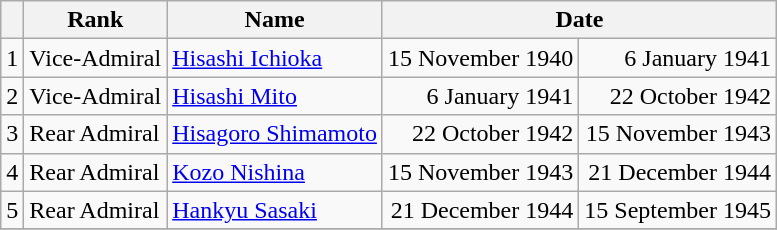<table class=wikitable>
<tr>
<th></th>
<th>Rank</th>
<th>Name</th>
<th colspan="2">Date</th>
</tr>
<tr>
<td>1</td>
<td>Vice-Admiral</td>
<td><a href='#'>Hisashi Ichioka</a></td>
<td align="right">15 November 1940</td>
<td align="right">6 January 1941</td>
</tr>
<tr>
<td>2</td>
<td>Vice-Admiral</td>
<td><a href='#'>Hisashi Mito</a></td>
<td align="right">6 January 1941</td>
<td align="right">22 October 1942</td>
</tr>
<tr>
<td>3</td>
<td>Rear Admiral</td>
<td><a href='#'>Hisagoro Shimamoto</a></td>
<td align="right">22 October 1942</td>
<td align="right">15 November 1943</td>
</tr>
<tr>
<td>4</td>
<td>Rear Admiral</td>
<td><a href='#'>Kozo Nishina</a></td>
<td align="right">15 November 1943</td>
<td align="right">21 December 1944</td>
</tr>
<tr>
<td>5</td>
<td>Rear Admiral</td>
<td><a href='#'>Hankyu Sasaki</a></td>
<td align="right">21 December 1944</td>
<td align="right">15 September 1945</td>
</tr>
<tr>
</tr>
</table>
